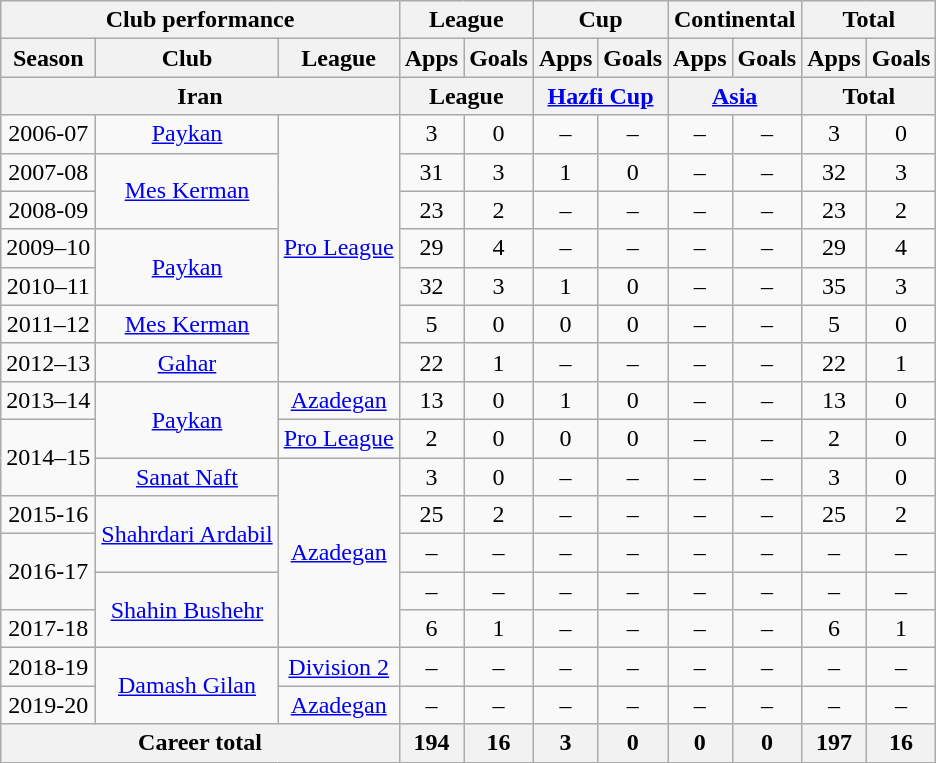<table class="wikitable" style="text-align:center">
<tr>
<th colspan="3">Club performance</th>
<th colspan="2">League</th>
<th colspan="2">Cup</th>
<th colspan="2">Continental</th>
<th colspan="2">Total</th>
</tr>
<tr>
<th>Season</th>
<th>Club</th>
<th>League</th>
<th>Apps</th>
<th>Goals</th>
<th>Apps</th>
<th>Goals</th>
<th>Apps</th>
<th>Goals</th>
<th>Apps</th>
<th>Goals</th>
</tr>
<tr>
<th colspan="3">Iran</th>
<th colspan="2">League</th>
<th colspan="2"><a href='#'>Hazfi Cup</a></th>
<th colspan="2"><a href='#'>Asia</a></th>
<th colspan="2">Total</th>
</tr>
<tr>
<td>2006-07</td>
<td><a href='#'>Paykan</a></td>
<td rowspan="7"><a href='#'>Pro League</a></td>
<td>3</td>
<td>0</td>
<td>–</td>
<td>–</td>
<td>–</td>
<td>–</td>
<td>3</td>
<td>0</td>
</tr>
<tr>
<td>2007-08</td>
<td rowspan="2"><a href='#'>Mes Kerman</a></td>
<td>31</td>
<td>3</td>
<td>1</td>
<td>0</td>
<td>–</td>
<td>–</td>
<td>32</td>
<td>3</td>
</tr>
<tr>
<td>2008-09</td>
<td>23</td>
<td>2</td>
<td>–</td>
<td>–</td>
<td>–</td>
<td>–</td>
<td>23</td>
<td>2</td>
</tr>
<tr>
<td>2009–10</td>
<td rowspan="2"><a href='#'>Paykan</a></td>
<td>29</td>
<td>4</td>
<td>–</td>
<td>–</td>
<td>–</td>
<td>–</td>
<td>29</td>
<td>4</td>
</tr>
<tr>
<td>2010–11</td>
<td>32</td>
<td>3</td>
<td>1</td>
<td>0</td>
<td>–</td>
<td>–</td>
<td>35</td>
<td>3</td>
</tr>
<tr>
<td>2011–12</td>
<td><a href='#'>Mes Kerman</a></td>
<td>5</td>
<td>0</td>
<td>0</td>
<td>0</td>
<td>–</td>
<td>–</td>
<td>5</td>
<td>0</td>
</tr>
<tr>
<td>2012–13</td>
<td><a href='#'>Gahar</a></td>
<td>22</td>
<td>1</td>
<td>–</td>
<td>–</td>
<td>–</td>
<td>–</td>
<td>22</td>
<td>1</td>
</tr>
<tr>
<td>2013–14</td>
<td rowspan="2"><a href='#'>Paykan</a></td>
<td><a href='#'>Azadegan</a></td>
<td>13</td>
<td>0</td>
<td>1</td>
<td>0</td>
<td>–</td>
<td>–</td>
<td>13</td>
<td>0</td>
</tr>
<tr>
<td rowspan="2">2014–15</td>
<td><a href='#'>Pro League</a></td>
<td>2</td>
<td>0</td>
<td>0</td>
<td>0</td>
<td>–</td>
<td>–</td>
<td>2</td>
<td>0</td>
</tr>
<tr>
<td><a href='#'>Sanat Naft</a></td>
<td rowspan="5"><a href='#'>Azadegan</a></td>
<td>3</td>
<td>0</td>
<td>–</td>
<td>–</td>
<td>–</td>
<td>–</td>
<td>3</td>
<td>0</td>
</tr>
<tr>
<td>2015-16</td>
<td rowspan="2"><a href='#'>Shahrdari Ardabil</a></td>
<td>25</td>
<td>2</td>
<td>–</td>
<td>–</td>
<td>–</td>
<td>–</td>
<td>25</td>
<td>2</td>
</tr>
<tr>
<td rowspan="2">2016-17</td>
<td>–</td>
<td>–</td>
<td>–</td>
<td>–</td>
<td>–</td>
<td>–</td>
<td>–</td>
<td>–</td>
</tr>
<tr>
<td rowspan="2"><a href='#'>Shahin Bushehr</a></td>
<td>–</td>
<td>–</td>
<td>–</td>
<td>–</td>
<td>–</td>
<td>–</td>
<td>–</td>
<td>–</td>
</tr>
<tr>
<td>2017-18</td>
<td>6</td>
<td>1</td>
<td>–</td>
<td>–</td>
<td>–</td>
<td>–</td>
<td>6</td>
<td>1</td>
</tr>
<tr>
<td>2018-19</td>
<td rowspan="2"><a href='#'>Damash Gilan</a></td>
<td><a href='#'>Division 2</a></td>
<td>–</td>
<td>–</td>
<td>–</td>
<td>–</td>
<td>–</td>
<td>–</td>
<td>–</td>
<td>–</td>
</tr>
<tr>
<td>2019-20</td>
<td><a href='#'>Azadegan</a></td>
<td>–</td>
<td>–</td>
<td>–</td>
<td>–</td>
<td>–</td>
<td>–</td>
<td>–</td>
<td>–</td>
</tr>
<tr>
<th colspan="3">Career total</th>
<th>194</th>
<th>16</th>
<th>3</th>
<th>0</th>
<th>0</th>
<th>0</th>
<th>197</th>
<th>16</th>
</tr>
</table>
